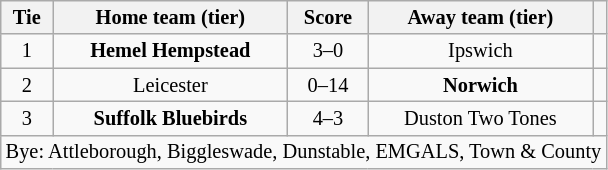<table class="wikitable" style="text-align:center; font-size:85%">
<tr>
<th>Tie</th>
<th>Home team (tier)</th>
<th>Score</th>
<th>Away team (tier)</th>
<th></th>
</tr>
<tr>
<td align="center">1</td>
<td><strong>Hemel Hempstead</strong></td>
<td align="center">3–0</td>
<td>Ipswich</td>
<td></td>
</tr>
<tr>
<td align="center">2</td>
<td>Leicester</td>
<td align="center">0–14</td>
<td><strong>Norwich</strong></td>
<td></td>
</tr>
<tr>
<td align="center">3</td>
<td><strong>Suffolk Bluebirds</strong></td>
<td align="center">4–3</td>
<td>Duston Two Tones</td>
<td></td>
</tr>
<tr>
<td colspan="5" align="center">Bye: Attleborough, Biggleswade, Dunstable, EMGALS, Town & County</td>
</tr>
</table>
